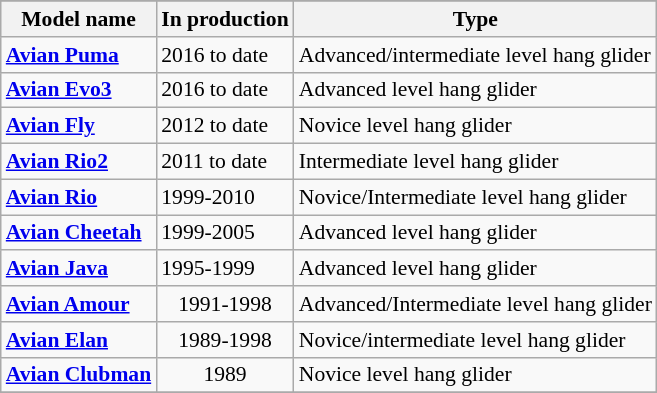<table class="wikitable" align=center style="font-size:90%;">
<tr>
</tr>
<tr style="background:#efefef;">
<th>Model name</th>
<th>In production</th>
<th>Type</th>
</tr>
<tr>
<td><strong><a href='#'>Avian Puma</a></strong></td>
<td>2016 to date</td>
<td>Advanced/intermediate level hang glider</td>
</tr>
<tr>
<td><strong><a href='#'>Avian Evo3</a></strong></td>
<td>2016 to date</td>
<td>Advanced level hang glider</td>
</tr>
<tr>
<td><strong><a href='#'>Avian Fly</a></strong></td>
<td>2012 to date</td>
<td>Novice level hang glider</td>
</tr>
<tr>
<td><strong><a href='#'>Avian Rio2</a></strong></td>
<td>2011 to date</td>
<td>Intermediate level hang glider</td>
</tr>
<tr>
<td><strong><a href='#'>Avian Rio</a></strong></td>
<td>1999-2010</td>
<td>Novice/Intermediate level hang glider</td>
</tr>
<tr>
<td><strong><a href='#'>Avian Cheetah</a></strong></td>
<td>1999-2005</td>
<td>Advanced level hang glider</td>
</tr>
<tr>
<td><strong><a href='#'>Avian Java</a></strong></td>
<td>1995-1999</td>
<td>Advanced level hang glider</td>
</tr>
<tr>
<td align="left"><strong><a href='#'>Avian Amour</a></strong></td>
<td align="center">1991-1998</td>
<td align="left">Advanced/Intermediate level hang glider</td>
</tr>
<tr>
<td align="left"><strong><a href='#'>Avian Elan</a></strong></td>
<td align="center">1989-1998</td>
<td align="left">Novice/intermediate level hang glider</td>
</tr>
<tr>
<td align="left"><strong><a href='#'>Avian Clubman</a></strong></td>
<td align="center">1989</td>
<td align="left">Novice level hang glider</td>
</tr>
<tr>
</tr>
</table>
